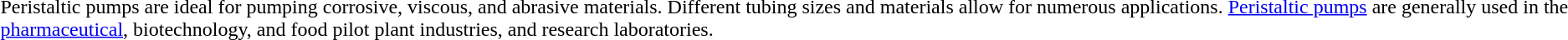<table>
<tr>
<td></td>
<td>Peristaltic pumps are ideal for pumping corrosive, viscous, and abrasive materials. Different tubing sizes and materials allow for numerous applications. <a href='#'>Peristaltic pumps</a> are generally used in the <a href='#'>pharmaceutical</a>, biotechnology, and food pilot plant industries, and research laboratories.<br></td>
</tr>
</table>
